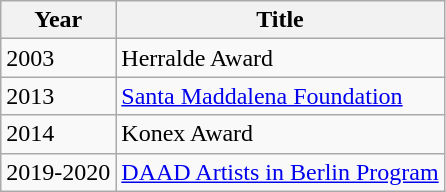<table class="wikitable">
<tr>
<th>Year</th>
<th>Title</th>
</tr>
<tr>
<td>2003</td>
<td>Herralde Award</td>
</tr>
<tr>
<td>2013</td>
<td><a href='#'>Santa Maddalena Foundation</a></td>
</tr>
<tr>
<td>2014</td>
<td>Konex Award</td>
</tr>
<tr>
<td>2019-2020</td>
<td><a href='#'>DAAD Artists in Berlin Program</a></td>
</tr>
</table>
